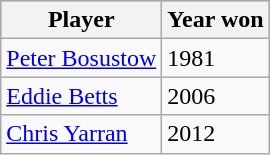<table class="wikitable">
<tr style="background:#bdb76b;">
<th>Player</th>
<th>Year won</th>
</tr>
<tr>
<td><a href='#'>Peter Bosustow</a></td>
<td>1981</td>
</tr>
<tr>
<td><a href='#'>Eddie Betts</a></td>
<td>2006</td>
</tr>
<tr>
<td><a href='#'>Chris Yarran</a></td>
<td>2012</td>
</tr>
</table>
